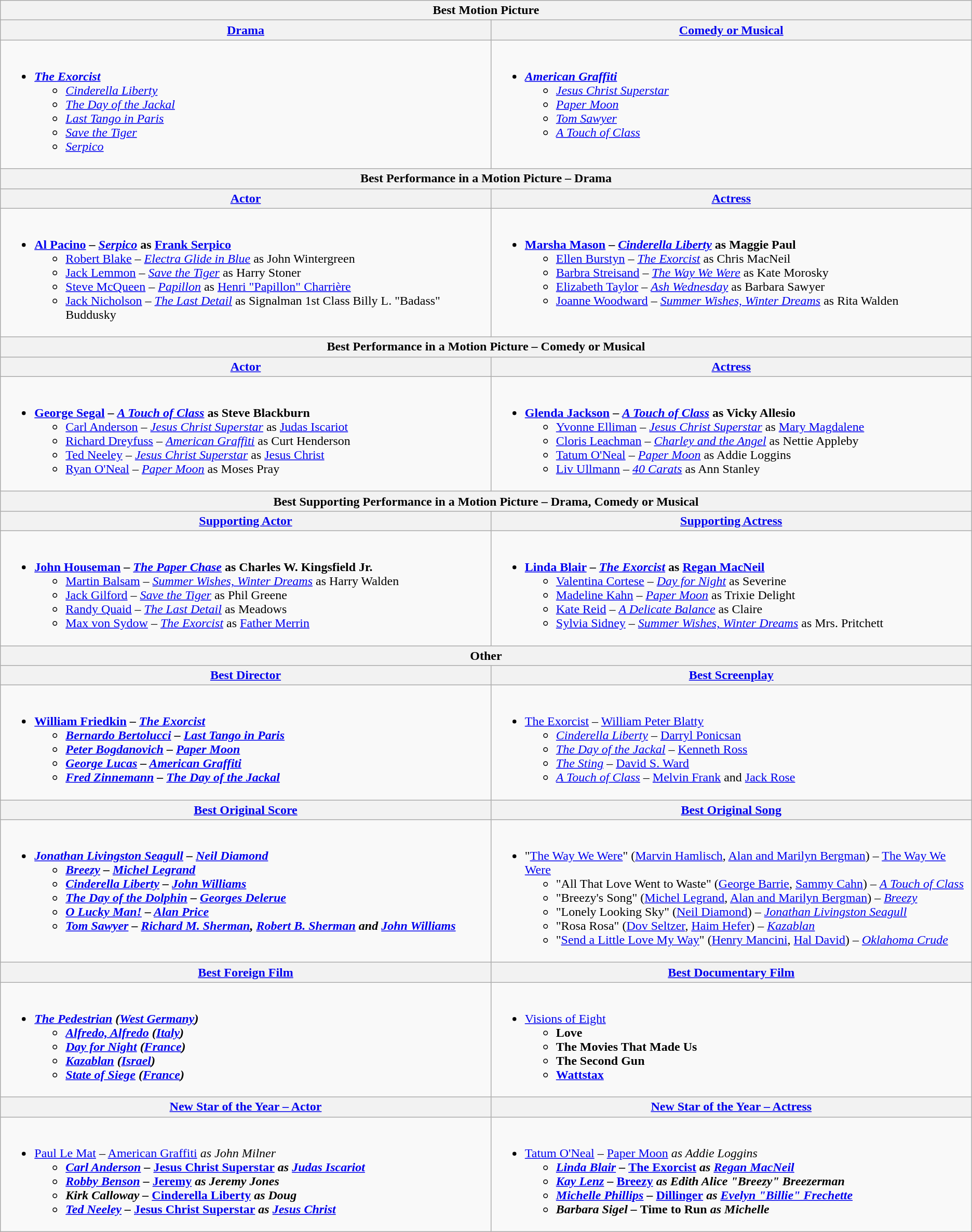<table class="wikitable" style="width=100%">
<tr>
<th colspan="2">Best Motion Picture</th>
</tr>
<tr>
<th style="width=50%"><a href='#'>Drama</a></th>
<th style="width=50%"><a href='#'>Comedy or Musical</a></th>
</tr>
<tr>
<td valign="top"><br><ul><li><strong><em><a href='#'>The Exorcist</a></em></strong><ul><li><em><a href='#'>Cinderella Liberty</a></em></li><li><em><a href='#'>The Day of the Jackal</a></em></li><li><em><a href='#'>Last Tango in Paris</a></em></li><li><em><a href='#'>Save the Tiger</a></em></li><li><em><a href='#'>Serpico</a></em></li></ul></li></ul></td>
<td valign="top"><br><ul><li><strong><em><a href='#'>American Graffiti</a></em></strong><ul><li><em><a href='#'>Jesus Christ Superstar</a></em></li><li><em><a href='#'>Paper Moon</a></em></li><li><em><a href='#'>Tom Sawyer</a></em></li><li><em><a href='#'>A Touch of Class</a></em></li></ul></li></ul></td>
</tr>
<tr>
<th colspan="2">Best Performance in a Motion Picture – Drama</th>
</tr>
<tr>
<th><a href='#'>Actor</a></th>
<th><a href='#'>Actress</a></th>
</tr>
<tr>
<td valign="top"><br><ul><li><strong><a href='#'>Al Pacino</a> – <em><a href='#'>Serpico</a></em> as <a href='#'>Frank Serpico</a></strong><ul><li><a href='#'>Robert Blake</a> – <em><a href='#'>Electra Glide in Blue</a></em> as John Wintergreen</li><li><a href='#'>Jack Lemmon</a> – <em><a href='#'>Save the Tiger</a></em> as Harry Stoner</li><li><a href='#'>Steve McQueen</a> – <em><a href='#'>Papillon</a></em> as <a href='#'>Henri "Papillon" Charrière</a></li><li><a href='#'>Jack Nicholson</a> – <em><a href='#'>The Last Detail</a></em> as Signalman 1st Class Billy L. "Badass" Buddusky</li></ul></li></ul></td>
<td valign="top"><br><ul><li><strong><a href='#'>Marsha Mason</a> – <em><a href='#'>Cinderella Liberty</a></em> as Maggie Paul</strong><ul><li><a href='#'>Ellen Burstyn</a> – <em><a href='#'>The Exorcist</a></em> as Chris MacNeil</li><li><a href='#'>Barbra Streisand</a> – <em><a href='#'>The Way We Were</a></em> as Kate Morosky</li><li><a href='#'>Elizabeth Taylor</a> – <em><a href='#'>Ash Wednesday</a></em> as Barbara Sawyer</li><li><a href='#'>Joanne Woodward</a> – <em><a href='#'>Summer Wishes, Winter Dreams</a></em> as Rita Walden</li></ul></li></ul></td>
</tr>
<tr>
<th colspan="2">Best Performance in a Motion Picture – Comedy or Musical</th>
</tr>
<tr>
<th><a href='#'>Actor</a></th>
<th><a href='#'>Actress</a></th>
</tr>
<tr>
<td valign="top"><br><ul><li><strong><a href='#'>George Segal</a> – <em><a href='#'>A Touch of Class</a></em> as Steve Blackburn</strong><ul><li><a href='#'>Carl Anderson</a> – <em><a href='#'>Jesus Christ Superstar</a></em> as <a href='#'>Judas Iscariot</a></li><li><a href='#'>Richard Dreyfuss</a> – <em><a href='#'>American Graffiti</a></em> as Curt Henderson</li><li><a href='#'>Ted Neeley</a> – <em><a href='#'>Jesus Christ Superstar</a></em> as <a href='#'>Jesus Christ</a></li><li><a href='#'>Ryan O'Neal</a> – <em><a href='#'>Paper Moon</a></em> as Moses Pray</li></ul></li></ul></td>
<td valign="top"><br><ul><li><strong><a href='#'>Glenda Jackson</a> – <em><a href='#'>A Touch of Class</a></em> as Vicky Allesio</strong><ul><li><a href='#'>Yvonne Elliman</a> – <em><a href='#'>Jesus Christ Superstar</a></em> as <a href='#'>Mary Magdalene</a></li><li><a href='#'>Cloris Leachman</a> – <em><a href='#'>Charley and the Angel</a></em> as Nettie Appleby</li><li><a href='#'>Tatum O'Neal</a> – <em><a href='#'>Paper Moon</a></em> as Addie Loggins</li><li><a href='#'>Liv Ullmann</a> – <em><a href='#'>40 Carats</a></em> as Ann Stanley</li></ul></li></ul></td>
</tr>
<tr>
<th colspan="2">Best Supporting Performance in a Motion Picture – Drama, Comedy or Musical</th>
</tr>
<tr>
<th><a href='#'>Supporting Actor</a></th>
<th><a href='#'>Supporting Actress</a></th>
</tr>
<tr>
<td valign="top"><br><ul><li><strong><a href='#'>John Houseman</a> – <em><a href='#'>The Paper Chase</a></em> as Charles W. Kingsfield Jr.</strong><ul><li><a href='#'>Martin Balsam</a> – <em><a href='#'>Summer Wishes, Winter Dreams</a></em> as Harry Walden</li><li><a href='#'>Jack Gilford</a> – <em><a href='#'>Save the Tiger</a></em> as Phil Greene</li><li><a href='#'>Randy Quaid</a> – <em><a href='#'>The Last Detail</a></em> as Meadows</li><li><a href='#'>Max von Sydow</a> – <em><a href='#'>The Exorcist</a></em> as <a href='#'>Father Merrin</a></li></ul></li></ul></td>
<td valign="top"><br><ul><li><strong><a href='#'>Linda Blair</a> – <em><a href='#'>The Exorcist</a></em> as <a href='#'>Regan MacNeil</a></strong><ul><li><a href='#'>Valentina Cortese</a> – <em><a href='#'>Day for Night</a></em> as Severine</li><li><a href='#'>Madeline Kahn</a> – <em><a href='#'>Paper Moon</a></em> as Trixie Delight</li><li><a href='#'>Kate Reid</a> – <em><a href='#'>A Delicate Balance</a></em> as Claire</li><li><a href='#'>Sylvia Sidney</a> – <em><a href='#'>Summer Wishes, Winter Dreams</a></em> as Mrs. Pritchett</li></ul></li></ul></td>
</tr>
<tr>
<th colspan=2>Other</th>
</tr>
<tr>
<th><a href='#'>Best Director</a></th>
<th><a href='#'>Best Screenplay</a></th>
</tr>
<tr>
<td valign="top"><br><ul><li><strong><a href='#'>William Friedkin</a> – <em><a href='#'>The Exorcist</a><strong><em><ul><li><a href='#'>Bernardo Bertolucci</a> – </em><a href='#'>Last Tango in Paris</a><em></li><li><a href='#'>Peter Bogdanovich</a> – </em><a href='#'>Paper Moon</a><em></li><li><a href='#'>George Lucas</a> – </em><a href='#'>American Graffiti</a><em></li><li><a href='#'>Fred Zinnemann</a> – </em><a href='#'>The Day of the Jackal</a><em></li></ul></li></ul></td>
<td valign="top"><br><ul><li></em></strong><a href='#'>The Exorcist</a></em> – <a href='#'>William Peter Blatty</a></strong><ul><li><em><a href='#'>Cinderella Liberty</a></em> – <a href='#'>Darryl Ponicsan</a></li><li><em><a href='#'>The Day of the Jackal</a></em> – <a href='#'>Kenneth Ross</a></li><li><em><a href='#'>The Sting</a></em> – <a href='#'>David S. Ward</a></li><li><em><a href='#'>A Touch of Class</a></em> – <a href='#'>Melvin Frank</a> and <a href='#'>Jack Rose</a></li></ul></li></ul></td>
</tr>
<tr>
<th><a href='#'>Best Original Score</a></th>
<th><a href='#'>Best Original Song</a></th>
</tr>
<tr>
<td valign="top"><br><ul><li><strong><em><a href='#'>Jonathan Livingston Seagull</a><em> – <a href='#'>Neil Diamond</a><strong><ul><li></em><a href='#'>Breezy</a><em> – <a href='#'>Michel Legrand</a></li><li></em><a href='#'>Cinderella Liberty</a><em> – <a href='#'>John Williams</a></li><li></em><a href='#'>The Day of the Dolphin</a><em> – <a href='#'>Georges Delerue</a></li><li></em><a href='#'>O Lucky Man!</a><em> – <a href='#'>Alan Price</a></li><li></em><a href='#'>Tom Sawyer</a><em> – <a href='#'>Richard M. Sherman</a>, <a href='#'>Robert B. Sherman</a> and <a href='#'>John Williams</a></li></ul></li></ul></td>
<td valign="top"><br><ul><li></strong>"<a href='#'>The Way We Were</a>" (<a href='#'>Marvin Hamlisch</a>, <a href='#'>Alan and Marilyn Bergman</a>) – </em><a href='#'>The Way We Were</a></em></strong><ul><li>"All That Love Went to Waste" (<a href='#'>George Barrie</a>, <a href='#'>Sammy Cahn</a>) – <em><a href='#'>A Touch of Class</a></em></li><li>"Breezy's Song" (<a href='#'>Michel Legrand</a>, <a href='#'>Alan and Marilyn Bergman</a>) – <em><a href='#'>Breezy</a></em></li><li>"Lonely Looking Sky" (<a href='#'>Neil Diamond</a>) – <em><a href='#'>Jonathan Livingston Seagull</a></em></li><li>"Rosa Rosa" (<a href='#'>Dov Seltzer</a>, <a href='#'>Haim Hefer</a>) – <em><a href='#'>Kazablan</a></em></li><li>"<a href='#'>Send a Little Love My Way</a>" (<a href='#'>Henry Mancini</a>, <a href='#'>Hal David</a>) – <em><a href='#'>Oklahoma Crude</a></em></li></ul></li></ul></td>
</tr>
<tr>
<th><a href='#'>Best Foreign Film</a></th>
<th><a href='#'>Best Documentary Film</a></th>
</tr>
<tr>
<td valign="top"><br><ul><li><strong><em><a href='#'>The Pedestrian</a><em> (<a href='#'>West Germany</a>)<strong><ul><li></em><a href='#'>Alfredo, Alfredo</a><em> (<a href='#'>Italy</a>)</li><li></em><a href='#'>Day for Night</a><em> (<a href='#'>France</a>)</li><li></em><a href='#'>Kazablan</a><em> (<a href='#'>Israel</a>)</li><li></em><a href='#'>State of Siege</a><em> (<a href='#'>France</a>)</li></ul></li></ul></td>
<td valign="top"><br><ul><li></em></strong><a href='#'>Visions of Eight</a><strong><em><ul><li></em>Love<em></li><li></em>The Movies That Made Us<em></li><li></em>The Second Gun<em></li><li></em><a href='#'>Wattstax</a><em></li></ul></li></ul></td>
</tr>
<tr>
<th><a href='#'>New Star of the Year – Actor</a></th>
<th><a href='#'>New Star of the Year – Actress</a></th>
</tr>
<tr>
<td valign="top"><br><ul><li></strong><a href='#'>Paul Le Mat</a> – </em><a href='#'>American Graffiti</a><em> as John Milner<strong><ul><li><a href='#'>Carl Anderson</a> – </em><a href='#'>Jesus Christ Superstar</a><em> as <a href='#'>Judas Iscariot</a></li><li><a href='#'>Robby Benson</a> – </em><a href='#'>Jeremy</a><em> as Jeremy Jones</li><li>Kirk Calloway – </em><a href='#'>Cinderella Liberty</a><em> as Doug</li><li><a href='#'>Ted Neeley</a> – </em><a href='#'>Jesus Christ Superstar</a><em> as <a href='#'>Jesus Christ</a></li></ul></li></ul></td>
<td valign="top"><br><ul><li></strong><a href='#'>Tatum O'Neal</a> – </em><a href='#'>Paper Moon</a><em> as Addie Loggins<strong><ul><li><a href='#'>Linda Blair</a> – </em><a href='#'>The Exorcist</a><em> as <a href='#'>Regan MacNeil</a></li><li><a href='#'>Kay Lenz</a> – </em><a href='#'>Breezy</a><em> as Edith Alice "Breezy" Breezerman</li><li><a href='#'>Michelle Phillips</a> – </em><a href='#'>Dillinger</a><em> as <a href='#'>Evelyn "Billie" Frechette</a></li><li>Barbara Sigel – </em>Time to Run<em> as Michelle</li></ul></li></ul></td>
</tr>
</table>
